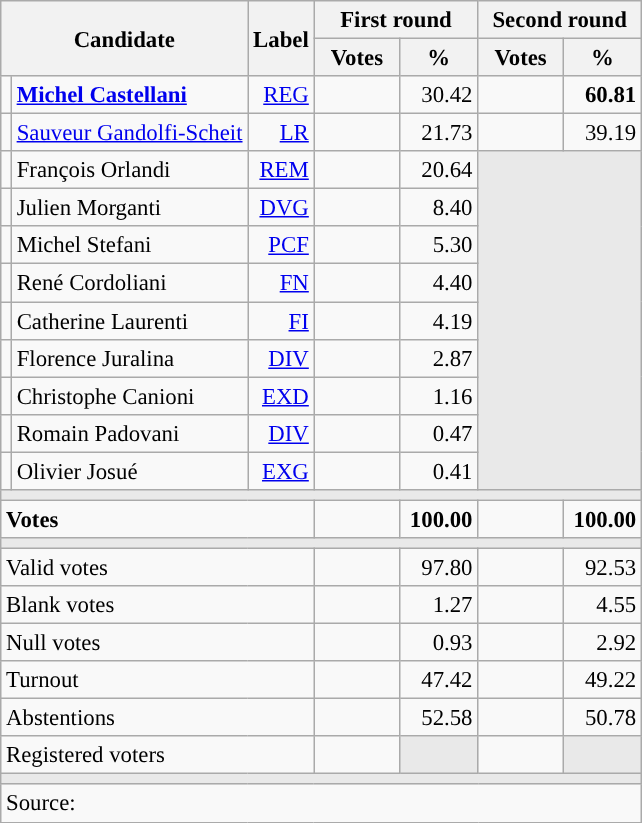<table class="wikitable" style="text-align:right;font-size:95%;">
<tr>
<th rowspan="2" colspan="2">Candidate</th>
<th rowspan="2">Label</th>
<th colspan="2">First round</th>
<th colspan="2">Second round</th>
</tr>
<tr>
<th style="width:50px;">Votes</th>
<th style="width:45px;">%</th>
<th style="width:50px;">Votes</th>
<th style="width:45px;">%</th>
</tr>
<tr>
<td style="color:inherit;background:"></td>
<td style="text-align:left;"><strong><a href='#'>Michel Castellani</a></strong></td>
<td><a href='#'>REG</a></td>
<td></td>
<td>30.42</td>
<td><strong></strong></td>
<td><strong>60.81</strong></td>
</tr>
<tr>
<td style="color:inherit;background:"></td>
<td style="text-align:left;"><a href='#'>Sauveur Gandolfi-Scheit</a></td>
<td><a href='#'>LR</a></td>
<td></td>
<td>21.73</td>
<td></td>
<td>39.19</td>
</tr>
<tr>
<td style="color:inherit;background:"></td>
<td style="text-align:left;">François Orlandi</td>
<td><a href='#'>REM</a></td>
<td></td>
<td>20.64</td>
<td colspan="2" rowspan="9" style="background:#E9E9E9;"></td>
</tr>
<tr>
<td style="color:inherit;background:"></td>
<td style="text-align:left;">Julien Morganti</td>
<td><a href='#'>DVG</a></td>
<td></td>
<td>8.40</td>
</tr>
<tr>
<td style="color:inherit;background:"></td>
<td style="text-align:left;">Michel Stefani</td>
<td><a href='#'>PCF</a></td>
<td></td>
<td>5.30</td>
</tr>
<tr>
<td style="color:inherit;background:"></td>
<td style="text-align:left;">René Cordoliani</td>
<td><a href='#'>FN</a></td>
<td></td>
<td>4.40</td>
</tr>
<tr>
<td style="color:inherit;background:"></td>
<td style="text-align:left;">Catherine Laurenti</td>
<td><a href='#'>FI</a></td>
<td></td>
<td>4.19</td>
</tr>
<tr>
<td style="color:inherit;background:"></td>
<td style="text-align:left;">Florence Juralina</td>
<td><a href='#'>DIV</a></td>
<td></td>
<td>2.87</td>
</tr>
<tr>
<td style="color:inherit;background:"></td>
<td style="text-align:left;">Christophe Canioni</td>
<td><a href='#'>EXD</a></td>
<td></td>
<td>1.16</td>
</tr>
<tr>
<td style="color:inherit;background:"></td>
<td style="text-align:left;">Romain Padovani</td>
<td><a href='#'>DIV</a></td>
<td></td>
<td>0.47</td>
</tr>
<tr>
<td style="color:inherit;background:"></td>
<td style="text-align:left;">Olivier Josué</td>
<td><a href='#'>EXG</a></td>
<td></td>
<td>0.41</td>
</tr>
<tr>
<td colspan="7" style="background:#E9E9E9;"></td>
</tr>
<tr style="font-weight:bold;">
<td colspan="3" style="text-align:left;">Votes</td>
<td></td>
<td>100.00</td>
<td></td>
<td>100.00</td>
</tr>
<tr>
<td colspan="7" style="background:#E9E9E9;"></td>
</tr>
<tr>
<td colspan="3" style="text-align:left;">Valid votes</td>
<td></td>
<td>97.80</td>
<td></td>
<td>92.53</td>
</tr>
<tr>
<td colspan="3" style="text-align:left;">Blank votes</td>
<td></td>
<td>1.27</td>
<td></td>
<td>4.55</td>
</tr>
<tr>
<td colspan="3" style="text-align:left;">Null votes</td>
<td></td>
<td>0.93</td>
<td></td>
<td>2.92</td>
</tr>
<tr>
<td colspan="3" style="text-align:left;">Turnout</td>
<td></td>
<td>47.42</td>
<td></td>
<td>49.22</td>
</tr>
<tr>
<td colspan="3" style="text-align:left;">Abstentions</td>
<td></td>
<td>52.58</td>
<td></td>
<td>50.78</td>
</tr>
<tr>
<td colspan="3" style="text-align:left;">Registered voters</td>
<td></td>
<td style="background:#E9E9E9;"></td>
<td></td>
<td style="background:#E9E9E9;"></td>
</tr>
<tr>
<td colspan="7" style="background:#E9E9E9;"></td>
</tr>
<tr>
<td colspan="7" style="text-align:left;">Source: </td>
</tr>
</table>
